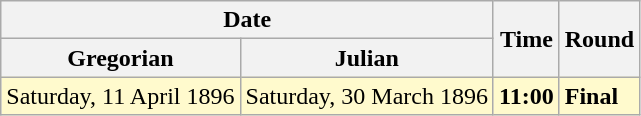<table class="wikitable">
<tr>
<th colspan=2>Date</th>
<th rowspan=2>Time</th>
<th rowspan=2>Round</th>
</tr>
<tr>
<th>Gregorian</th>
<th>Julian</th>
</tr>
<tr style=background:lemonchiffon>
<td>Saturday, 11 April 1896</td>
<td>Saturday, 30 March 1896</td>
<td><strong>11:00</strong></td>
<td><strong>Final</strong></td>
</tr>
</table>
